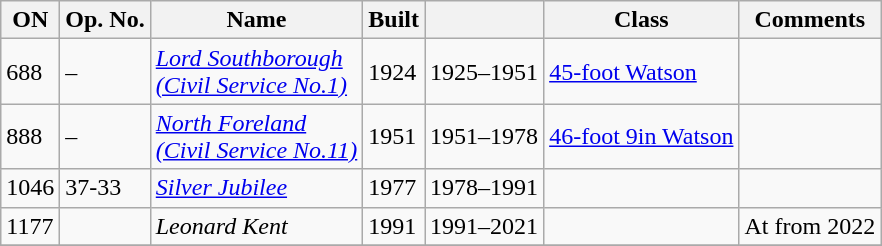<table class="wikitable">
<tr>
<th>ON</th>
<th>Op. No.</th>
<th>Name</th>
<th>Built</th>
<th></th>
<th>Class</th>
<th>Comments</th>
</tr>
<tr>
<td>688</td>
<td>–</td>
<td><a href='#'><em>Lord Southborough<br>(Civil Service No.1)</em></a></td>
<td>1924</td>
<td>1925–1951</td>
<td><a href='#'>45-foot Watson</a></td>
<td></td>
</tr>
<tr>
<td>888</td>
<td>–</td>
<td><a href='#'><em>North Foreland<br>(Civil Service No.11)</em></a></td>
<td>1951</td>
<td>1951–1978</td>
<td><a href='#'>46-foot 9in Watson</a></td>
<td></td>
</tr>
<tr>
<td>1046</td>
<td>37-33</td>
<td><a href='#'><em>Silver Jubilee<br></em></a></td>
<td>1977</td>
<td>1978–1991</td>
<td></td>
<td></td>
</tr>
<tr>
<td>1177</td>
<td></td>
<td><em>Leonard Kent</em></td>
<td>1991</td>
<td>1991–2021</td>
<td></td>
<td>At  from 2022</td>
</tr>
<tr>
</tr>
</table>
